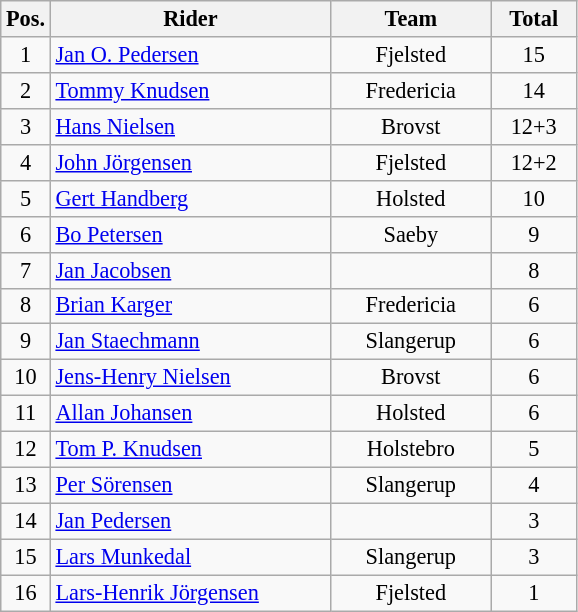<table class=wikitable style="font-size:93%;">
<tr>
<th width=25px>Pos.</th>
<th width=180px>Rider</th>
<th width=100px>Team</th>
<th width=50px>Total</th>
</tr>
<tr align=center>
<td>1</td>
<td align=left><a href='#'>Jan O. Pedersen</a></td>
<td>Fjelsted</td>
<td>15</td>
</tr>
<tr align=center>
<td>2</td>
<td align=left><a href='#'>Tommy Knudsen</a></td>
<td>Fredericia</td>
<td>14</td>
</tr>
<tr align=center>
<td>3</td>
<td align=left><a href='#'>Hans Nielsen</a></td>
<td>Brovst</td>
<td>12+3</td>
</tr>
<tr align=center>
<td>4</td>
<td align=left><a href='#'>John Jörgensen</a></td>
<td>Fjelsted</td>
<td>12+2</td>
</tr>
<tr align=center>
<td>5</td>
<td align=left><a href='#'>Gert Handberg</a></td>
<td>Holsted</td>
<td>10</td>
</tr>
<tr align=center>
<td>6</td>
<td align=left><a href='#'>Bo Petersen</a></td>
<td>Saeby</td>
<td>9</td>
</tr>
<tr align=center>
<td>7</td>
<td align=left><a href='#'>Jan Jacobsen</a></td>
<td></td>
<td>8</td>
</tr>
<tr align=center>
<td>8</td>
<td align=left><a href='#'>Brian Karger</a></td>
<td>Fredericia</td>
<td>6</td>
</tr>
<tr align=center>
<td>9</td>
<td align=left><a href='#'>Jan Staechmann</a></td>
<td>Slangerup</td>
<td>6</td>
</tr>
<tr align=center>
<td>10</td>
<td align=left><a href='#'>Jens-Henry Nielsen</a></td>
<td>Brovst</td>
<td>6</td>
</tr>
<tr align=center>
<td>11</td>
<td align=left><a href='#'>Allan Johansen</a></td>
<td>Holsted</td>
<td>6</td>
</tr>
<tr align=center>
<td>12</td>
<td align=left><a href='#'>Tom P. Knudsen</a></td>
<td>Holstebro</td>
<td>5</td>
</tr>
<tr align=center>
<td>13</td>
<td align=left><a href='#'>Per Sörensen</a></td>
<td>Slangerup</td>
<td>4</td>
</tr>
<tr align=center>
<td>14</td>
<td align=left><a href='#'>Jan Pedersen</a></td>
<td></td>
<td>3</td>
</tr>
<tr align=center>
<td>15</td>
<td align=left><a href='#'>Lars Munkedal</a></td>
<td>Slangerup</td>
<td>3</td>
</tr>
<tr align=center>
<td>16</td>
<td align=left><a href='#'>Lars-Henrik Jörgensen</a></td>
<td>Fjelsted</td>
<td>1</td>
</tr>
</table>
